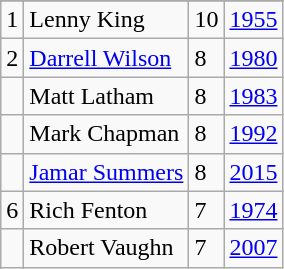<table class="wikitable">
<tr>
</tr>
<tr>
<td>1</td>
<td>Lenny King</td>
<td>10</td>
<td><a href='#'>1955</a></td>
</tr>
<tr>
<td>2</td>
<td><a href='#'>Darrell Wilson</a></td>
<td>8</td>
<td><a href='#'>1980</a></td>
</tr>
<tr>
<td></td>
<td>Matt Latham</td>
<td>8</td>
<td><a href='#'>1983</a></td>
</tr>
<tr>
<td></td>
<td>Mark Chapman</td>
<td>8</td>
<td><a href='#'>1992</a></td>
</tr>
<tr>
<td></td>
<td><a href='#'>Jamar Summers</a></td>
<td>8</td>
<td><a href='#'>2015</a></td>
</tr>
<tr>
<td>6</td>
<td>Rich Fenton</td>
<td>7</td>
<td><a href='#'>1974</a></td>
</tr>
<tr>
<td></td>
<td>Robert Vaughn</td>
<td>7</td>
<td><a href='#'>2007</a></td>
</tr>
</table>
